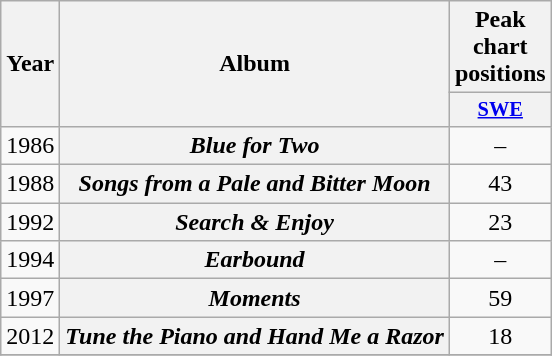<table class="wikitable plainrowheaders" style="text-align:center;" border="1">
<tr>
<th scope="col" rowspan="2">Year</th>
<th scope="col" rowspan="2">Album</th>
<th scope="col" colspan="1">Peak chart positions</th>
</tr>
<tr>
<th scope="col" style="width:3em;font-size:85%;"><a href='#'>SWE</a><br></th>
</tr>
<tr>
<td>1986</td>
<th scope="row"><em>Blue for Two</em></th>
<td>–</td>
</tr>
<tr>
<td>1988</td>
<th scope="row"><em>Songs from a Pale and Bitter Moon</em></th>
<td>43</td>
</tr>
<tr>
<td>1992</td>
<th scope="row"><em>Search & Enjoy</em></th>
<td>23</td>
</tr>
<tr>
<td>1994</td>
<th scope="row"><em>Earbound</em></th>
<td>–</td>
</tr>
<tr>
<td>1997</td>
<th scope="row"><em>Moments</em></th>
<td>59</td>
</tr>
<tr>
<td>2012</td>
<th scope="row"><em>Tune the Piano and Hand Me a Razor</em></th>
<td>18</td>
</tr>
<tr>
</tr>
</table>
